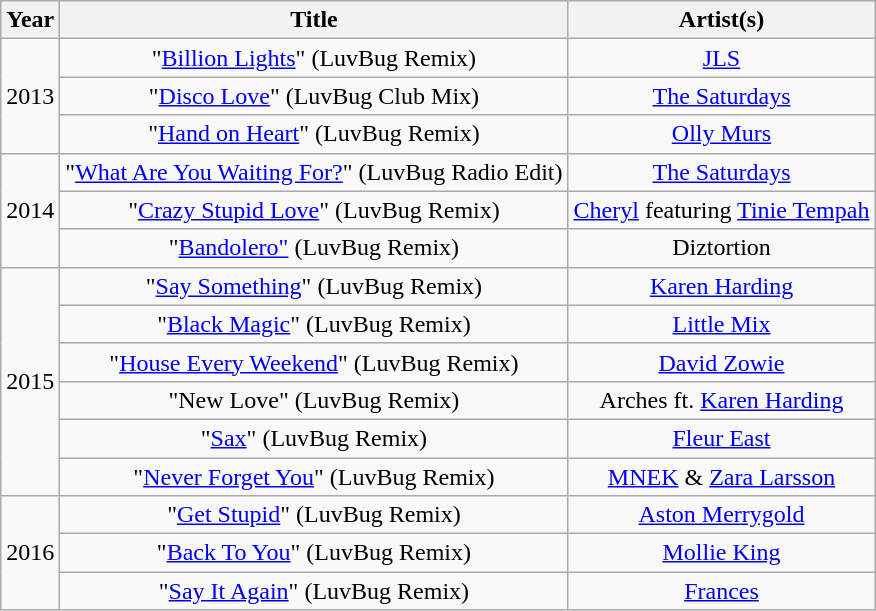<table class="wikitable plainrowheaders" style="text-align:center;">
<tr>
<th scope="col">Year</th>
<th scope="col">Title</th>
<th scope="col">Artist(s)</th>
</tr>
<tr>
<td rowspan="3">2013</td>
<td>"<a href='#'>Billion Lights</a>" (LuvBug Remix)</td>
<td><a href='#'>JLS</a></td>
</tr>
<tr>
<td>"<a href='#'>Disco Love</a>" (LuvBug Club Mix)</td>
<td><a href='#'>The Saturdays</a></td>
</tr>
<tr>
<td>"<a href='#'>Hand on Heart</a>" (LuvBug Remix)</td>
<td><a href='#'>Olly Murs</a></td>
</tr>
<tr>
<td rowspan="3">2014</td>
<td>"<a href='#'>What Are You Waiting For?</a>" (LuvBug Radio Edit)</td>
<td><a href='#'>The Saturdays</a></td>
</tr>
<tr>
<td>"<a href='#'>Crazy Stupid Love</a>" (LuvBug Remix)</td>
<td><a href='#'>Cheryl</a> featuring <a href='#'>Tinie Tempah</a></td>
</tr>
<tr>
<td>"<a href='#'>Bandolero"</a> (LuvBug Remix)</td>
<td>Diztortion</td>
</tr>
<tr>
<td rowspan="6">2015</td>
<td>"<a href='#'>Say Something</a>" (LuvBug Remix)</td>
<td><a href='#'>Karen Harding</a></td>
</tr>
<tr>
<td>"<a href='#'>Black Magic</a>" (LuvBug Remix)</td>
<td><a href='#'>Little Mix</a></td>
</tr>
<tr>
<td>"<a href='#'>House Every Weekend</a>" (LuvBug Remix)</td>
<td><a href='#'>David Zowie</a></td>
</tr>
<tr>
<td>"New Love" (LuvBug Remix)</td>
<td>Arches ft. <a href='#'>Karen Harding</a></td>
</tr>
<tr>
<td>"<a href='#'>Sax</a>" (LuvBug Remix)</td>
<td><a href='#'>Fleur East</a></td>
</tr>
<tr>
<td>"<a href='#'>Never Forget You</a>" (LuvBug Remix)</td>
<td><a href='#'>MNEK</a> & <a href='#'>Zara Larsson</a></td>
</tr>
<tr>
<td rowspan="3">2016</td>
<td>"<a href='#'>Get Stupid</a>" (LuvBug Remix)</td>
<td><a href='#'>Aston Merrygold</a></td>
</tr>
<tr>
<td>"<a href='#'>Back To You</a>" (LuvBug Remix)</td>
<td><a href='#'>Mollie King</a></td>
</tr>
<tr>
<td>"<a href='#'>Say It Again</a>" (LuvBug Remix)</td>
<td><a href='#'>Frances</a></td>
</tr>
</table>
